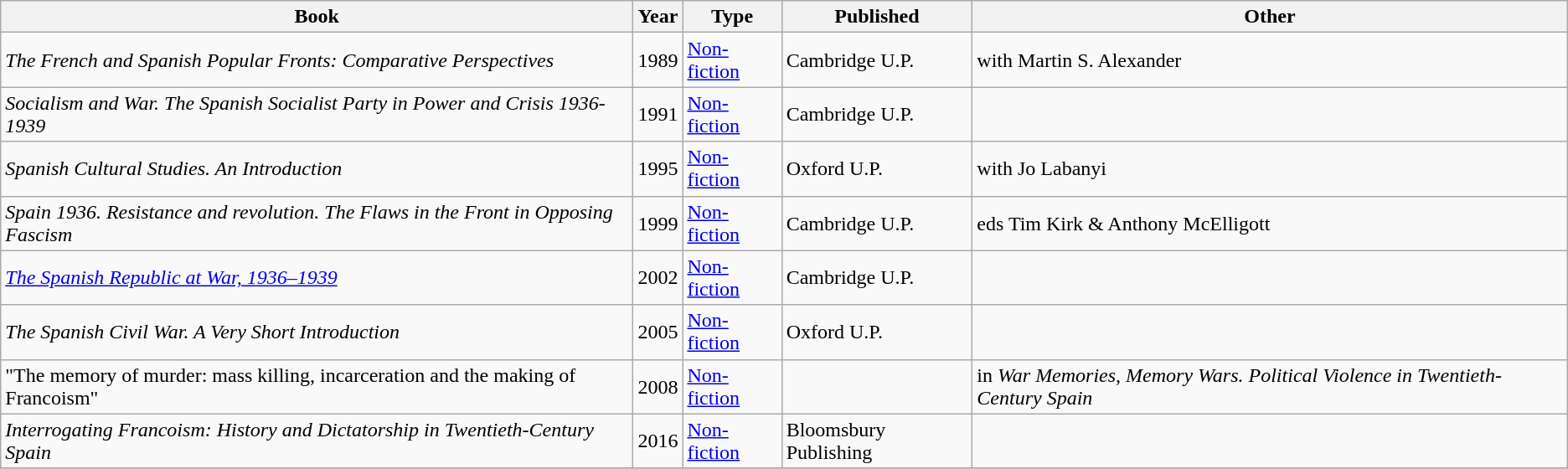<table class="wikitable">
<tr>
<th>Book</th>
<th>Year</th>
<th>Type</th>
<th>Published</th>
<th>Other</th>
</tr>
<tr>
<td><em>The French and Spanish Popular Fronts: Comparative Perspectives</em></td>
<td>1989</td>
<td><a href='#'>Non-fiction</a></td>
<td>Cambridge U.P.</td>
<td>with Martin S. Alexander</td>
</tr>
<tr>
<td><em>Socialism and War. The Spanish Socialist Party in Power and Crisis 1936-1939</em></td>
<td>1991</td>
<td><a href='#'>Non-fiction</a></td>
<td>Cambridge U.P.</td>
<td></td>
</tr>
<tr>
<td><em>Spanish Cultural Studies. An Introduction</em></td>
<td>1995</td>
<td><a href='#'>Non-fiction</a></td>
<td>Oxford U.P.</td>
<td>with Jo Labanyi</td>
</tr>
<tr>
<td><em>Spain 1936. Resistance and revolution. The Flaws in the Front in Opposing Fascism</em></td>
<td>1999</td>
<td><a href='#'>Non-fiction</a></td>
<td>Cambridge U.P.</td>
<td>eds Tim Kirk & Anthony McElligott</td>
</tr>
<tr>
<td><em><a href='#'>The Spanish Republic at War, 1936–1939</a></em></td>
<td>2002</td>
<td><a href='#'>Non-fiction</a></td>
<td>Cambridge U.P.</td>
<td></td>
</tr>
<tr>
<td><em>The Spanish Civil War. A Very Short Introduction</em></td>
<td>2005</td>
<td><a href='#'>Non-fiction</a></td>
<td>Oxford U.P.</td>
<td></td>
</tr>
<tr>
<td>"The memory of murder: mass killing, incarceration and the making of Francoism"</td>
<td>2008</td>
<td><a href='#'>Non-fiction</a></td>
<td></td>
<td>in <em>War Memories, Memory Wars. Political Violence in Twentieth-Century Spain</em></td>
</tr>
<tr>
<td><em>Interrogating Francoism: History and Dictatorship in Twentieth-Century Spain</em></td>
<td>2016</td>
<td><a href='#'>Non-fiction</a></td>
<td>Bloomsbury Publishing</td>
<td></td>
</tr>
<tr>
</tr>
</table>
